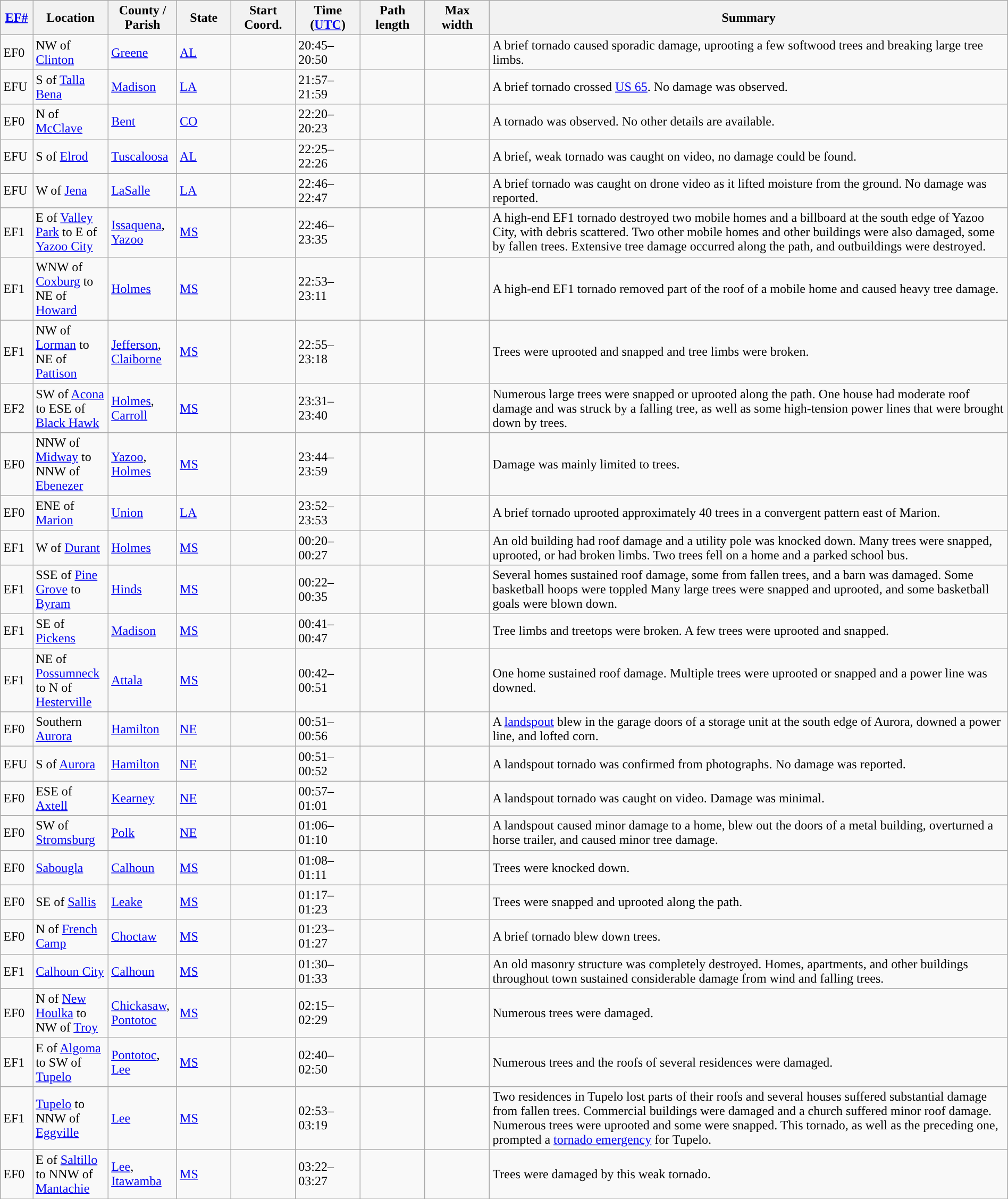<table class="wikitable sortable" style="width:100%;">
<tr>
<th scope="col"  style="width:3%; text-align:center;"><a href='#'>EF#</a></th>
<th scope="col"  style="width:7%; text-align:center;" class="unsortable">Location</th>
<th scope="col"  style="width:6%; text-align:center;" class="unsortable">County / Parish</th>
<th scope="col"  style="width:5%; text-align:center;">State</th>
<th scope="col"  style="width:6%; text-align:center;">Start Coord.</th>
<th scope="col"  style="width:6%; text-align:center;">Time (<a href='#'>UTC</a>)</th>
<th scope="col"  style="width:6%; text-align:center;">Path length</th>
<th scope="col"  style="width:6%; text-align:center;">Max width</th>
<th scope="col" class="unsortable" style="width:48%; text-align:center;">Summary</th>
</tr>
<tr>
<td>EF0</td>
<td>NW of <a href='#'>Clinton</a></td>
<td><a href='#'>Greene</a></td>
<td><a href='#'>AL</a></td>
<td></td>
<td>20:45–20:50</td>
<td></td>
<td></td>
<td>A brief tornado caused sporadic damage, uprooting a few softwood trees and breaking large tree limbs.</td>
</tr>
<tr>
<td>EFU</td>
<td>S of <a href='#'>Talla Bena</a></td>
<td><a href='#'>Madison</a></td>
<td><a href='#'>LA</a></td>
<td></td>
<td>21:57–21:59</td>
<td></td>
<td></td>
<td>A brief tornado crossed <a href='#'>US 65</a>. No damage was observed.</td>
</tr>
<tr>
<td>EF0</td>
<td>N of <a href='#'>McClave</a></td>
<td><a href='#'>Bent</a></td>
<td><a href='#'>CO</a></td>
<td></td>
<td>22:20–20:23</td>
<td></td>
<td></td>
<td>A tornado was observed. No other details are available.</td>
</tr>
<tr>
<td>EFU</td>
<td>S of <a href='#'>Elrod</a></td>
<td><a href='#'>Tuscaloosa</a></td>
<td><a href='#'>AL</a></td>
<td></td>
<td>22:25–22:26</td>
<td></td>
<td></td>
<td>A brief, weak tornado was caught on video, no damage could be found.</td>
</tr>
<tr>
<td>EFU</td>
<td>W of <a href='#'>Jena</a></td>
<td><a href='#'>LaSalle</a></td>
<td><a href='#'>LA</a></td>
<td></td>
<td>22:46–22:47</td>
<td></td>
<td></td>
<td>A brief tornado was caught on drone video as it lifted moisture from the ground. No damage was reported.</td>
</tr>
<tr>
<td>EF1</td>
<td>E of <a href='#'>Valley Park</a> to E of <a href='#'>Yazoo City</a></td>
<td><a href='#'>Issaquena</a>, <a href='#'>Yazoo</a></td>
<td><a href='#'>MS</a></td>
<td></td>
<td>22:46–23:35</td>
<td></td>
<td></td>
<td>A high-end EF1 tornado destroyed two mobile homes and a billboard at the south edge of Yazoo City, with debris scattered. Two other mobile homes and other buildings were also damaged, some by fallen trees. Extensive tree damage occurred along the path, and outbuildings were destroyed.</td>
</tr>
<tr>
<td>EF1</td>
<td>WNW of <a href='#'>Coxburg</a> to NE of <a href='#'>Howard</a></td>
<td><a href='#'>Holmes</a></td>
<td><a href='#'>MS</a></td>
<td></td>
<td>22:53–23:11</td>
<td></td>
<td></td>
<td>A high-end EF1 tornado removed part of the roof of a mobile home and caused heavy tree damage.</td>
</tr>
<tr>
<td>EF1</td>
<td>NW of <a href='#'>Lorman</a> to NE of <a href='#'>Pattison</a></td>
<td><a href='#'>Jefferson</a>, <a href='#'>Claiborne</a></td>
<td><a href='#'>MS</a></td>
<td></td>
<td>22:55–23:18</td>
<td></td>
<td></td>
<td>Trees were uprooted and snapped and tree limbs were broken.</td>
</tr>
<tr>
<td>EF2</td>
<td>SW of <a href='#'>Acona</a> to ESE of <a href='#'>Black Hawk</a></td>
<td><a href='#'>Holmes</a>, <a href='#'>Carroll</a></td>
<td><a href='#'>MS</a></td>
<td></td>
<td>23:31–23:40</td>
<td></td>
<td></td>
<td>Numerous large trees were snapped or uprooted along the path. One house had moderate roof damage and was struck by a falling tree, as well as some high-tension power lines that were brought down by trees.</td>
</tr>
<tr>
<td>EF0</td>
<td>NNW of <a href='#'>Midway</a> to NNW of <a href='#'>Ebenezer</a></td>
<td><a href='#'>Yazoo</a>, <a href='#'>Holmes</a></td>
<td><a href='#'>MS</a></td>
<td></td>
<td>23:44–23:59</td>
<td></td>
<td></td>
<td>Damage was mainly limited to trees.</td>
</tr>
<tr>
<td>EF0</td>
<td>ENE of <a href='#'>Marion</a></td>
<td><a href='#'>Union</a></td>
<td><a href='#'>LA</a></td>
<td></td>
<td>23:52–23:53</td>
<td></td>
<td></td>
<td>A brief tornado uprooted approximately 40 trees in a convergent pattern east of Marion.</td>
</tr>
<tr>
<td>EF1</td>
<td>W of <a href='#'>Durant</a></td>
<td><a href='#'>Holmes</a></td>
<td><a href='#'>MS</a></td>
<td></td>
<td>00:20–00:27</td>
<td></td>
<td></td>
<td>An old building had roof damage and a utility pole was knocked down. Many trees were snapped, uprooted, or had broken limbs. Two trees fell on a home and a parked school bus.</td>
</tr>
<tr>
<td>EF1</td>
<td>SSE of <a href='#'>Pine Grove</a> to <a href='#'>Byram</a></td>
<td><a href='#'>Hinds</a></td>
<td><a href='#'>MS</a></td>
<td></td>
<td>00:22–00:35</td>
<td></td>
<td></td>
<td>Several homes sustained roof damage, some from fallen trees, and a barn was damaged. Some basketball hoops were toppled Many large trees were snapped and uprooted, and some basketball goals were blown down.</td>
</tr>
<tr>
<td>EF1</td>
<td>SE of <a href='#'>Pickens</a></td>
<td><a href='#'>Madison</a></td>
<td><a href='#'>MS</a></td>
<td></td>
<td>00:41–00:47</td>
<td></td>
<td></td>
<td>Tree limbs and treetops were broken. A few trees were uprooted and snapped.</td>
</tr>
<tr>
<td>EF1</td>
<td>NE of <a href='#'>Possumneck</a> to N of <a href='#'>Hesterville</a></td>
<td><a href='#'>Attala</a></td>
<td><a href='#'>MS</a></td>
<td></td>
<td>00:42–00:51</td>
<td></td>
<td></td>
<td>One home sustained roof damage. Multiple trees were uprooted or snapped and a power line was downed.</td>
</tr>
<tr>
<td>EF0</td>
<td>Southern <a href='#'>Aurora</a></td>
<td><a href='#'>Hamilton</a></td>
<td><a href='#'>NE</a></td>
<td></td>
<td>00:51–00:56</td>
<td></td>
<td></td>
<td>A <a href='#'>landspout</a> blew in the garage doors of a storage unit at the south edge of Aurora, downed a power line, and lofted corn.</td>
</tr>
<tr>
<td>EFU</td>
<td>S of <a href='#'>Aurora</a></td>
<td><a href='#'>Hamilton</a></td>
<td><a href='#'>NE</a></td>
<td></td>
<td>00:51–00:52</td>
<td></td>
<td></td>
<td>A landspout tornado was confirmed from photographs. No damage was reported.</td>
</tr>
<tr>
<td>EF0</td>
<td>ESE of <a href='#'>Axtell</a></td>
<td><a href='#'>Kearney</a></td>
<td><a href='#'>NE</a></td>
<td></td>
<td>00:57–01:01</td>
<td></td>
<td></td>
<td>A landspout tornado was caught on video. Damage was minimal.</td>
</tr>
<tr>
<td>EF0</td>
<td>SW of <a href='#'>Stromsburg</a></td>
<td><a href='#'>Polk</a></td>
<td><a href='#'>NE</a></td>
<td></td>
<td>01:06–01:10</td>
<td></td>
<td></td>
<td>A landspout caused minor damage to a home, blew out the doors of a metal building, overturned a horse trailer, and caused minor tree damage.</td>
</tr>
<tr>
<td>EF0</td>
<td><a href='#'>Sabougla</a></td>
<td><a href='#'>Calhoun</a></td>
<td><a href='#'>MS</a></td>
<td></td>
<td>01:08–01:11</td>
<td></td>
<td></td>
<td>Trees were knocked down.</td>
</tr>
<tr>
<td>EF0</td>
<td>SE of <a href='#'>Sallis</a></td>
<td><a href='#'>Leake</a></td>
<td><a href='#'>MS</a></td>
<td></td>
<td>01:17–01:23</td>
<td></td>
<td></td>
<td>Trees were snapped and uprooted along the path.</td>
</tr>
<tr>
<td>EF0</td>
<td>N of <a href='#'>French Camp</a></td>
<td><a href='#'>Choctaw</a></td>
<td><a href='#'>MS</a></td>
<td></td>
<td>01:23–01:27</td>
<td></td>
<td></td>
<td>A brief tornado blew down trees.</td>
</tr>
<tr>
<td>EF1</td>
<td><a href='#'>Calhoun City</a></td>
<td><a href='#'>Calhoun</a></td>
<td><a href='#'>MS</a></td>
<td></td>
<td>01:30–01:33</td>
<td></td>
<td></td>
<td>An old masonry structure was completely destroyed. Homes, apartments, and other buildings throughout town sustained considerable damage from wind and falling trees.</td>
</tr>
<tr>
<td>EF0</td>
<td>N of <a href='#'>New Houlka</a> to NW of <a href='#'>Troy</a></td>
<td><a href='#'>Chickasaw</a>, <a href='#'>Pontotoc</a></td>
<td><a href='#'>MS</a></td>
<td></td>
<td>02:15–02:29</td>
<td></td>
<td></td>
<td>Numerous trees were damaged.</td>
</tr>
<tr>
<td>EF1</td>
<td>E of <a href='#'>Algoma</a> to SW of <a href='#'>Tupelo</a></td>
<td><a href='#'>Pontotoc</a>, <a href='#'>Lee</a></td>
<td><a href='#'>MS</a></td>
<td></td>
<td>02:40–02:50</td>
<td></td>
<td></td>
<td>Numerous trees and the roofs of several residences were damaged.</td>
</tr>
<tr>
<td>EF1</td>
<td><a href='#'>Tupelo</a> to NNW of <a href='#'>Eggville</a></td>
<td><a href='#'>Lee</a></td>
<td><a href='#'>MS</a></td>
<td></td>
<td>02:53–03:19</td>
<td></td>
<td></td>
<td>Two residences in Tupelo lost parts of their roofs and several houses suffered substantial damage from fallen trees. Commercial buildings were damaged and a church suffered minor roof damage. Numerous trees were uprooted and some were snapped. This tornado, as well as the preceding one, prompted a <a href='#'>tornado emergency</a> for Tupelo.</td>
</tr>
<tr>
<td>EF0</td>
<td>E of <a href='#'>Saltillo</a> to NNW of <a href='#'>Mantachie</a></td>
<td><a href='#'>Lee</a>, <a href='#'>Itawamba</a></td>
<td><a href='#'>MS</a></td>
<td></td>
<td>03:22–03:27</td>
<td></td>
<td></td>
<td>Trees were damaged by this weak tornado.</td>
</tr>
<tr>
</tr>
</table>
